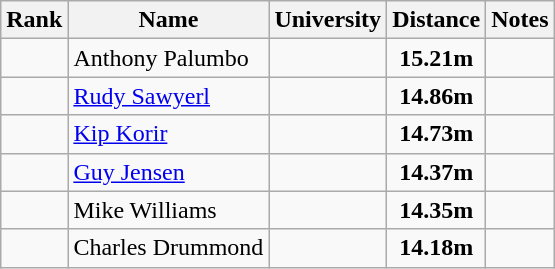<table class="wikitable sortable" style="text-align:center">
<tr>
<th>Rank</th>
<th>Name</th>
<th>University</th>
<th>Distance</th>
<th>Notes</th>
</tr>
<tr>
<td></td>
<td align=left>Anthony Palumbo</td>
<td></td>
<td><strong>15.21m</strong></td>
<td></td>
</tr>
<tr>
<td></td>
<td align=left><a href='#'>Rudy Sawyerl</a></td>
<td></td>
<td><strong>14.86m</strong></td>
<td></td>
</tr>
<tr>
<td></td>
<td align=left><a href='#'>Kip Korir</a></td>
<td></td>
<td><strong>14.73m</strong></td>
<td></td>
</tr>
<tr>
<td></td>
<td align=left><a href='#'>Guy Jensen</a></td>
<td></td>
<td><strong>14.37m</strong></td>
<td></td>
</tr>
<tr>
<td></td>
<td align=left>Mike Williams</td>
<td></td>
<td><strong>14.35m</strong></td>
<td></td>
</tr>
<tr>
<td></td>
<td align=left>Charles Drummond</td>
<td></td>
<td><strong>14.18m</strong></td>
<td></td>
</tr>
</table>
